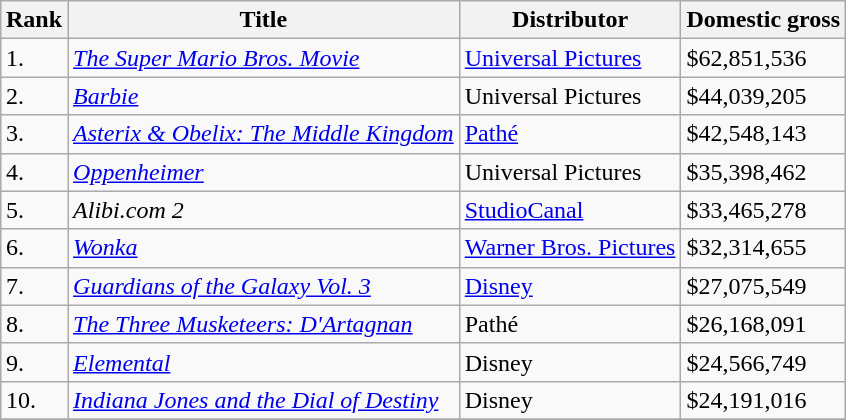<table class="wikitable sortable" style="margin:auto; margin:auto;">
<tr>
<th>Rank</th>
<th>Title</th>
<th>Distributor</th>
<th>Domestic gross</th>
</tr>
<tr>
<td>1.</td>
<td><em><a href='#'>The Super Mario Bros. Movie</a></em></td>
<td><a href='#'>Universal Pictures</a></td>
<td>$62,851,536</td>
</tr>
<tr>
<td>2.</td>
<td><em><a href='#'>Barbie</a></em></td>
<td>Universal Pictures</td>
<td>$44,039,205</td>
</tr>
<tr>
<td>3.</td>
<td><em><a href='#'>Asterix & Obelix: The Middle Kingdom</a></em></td>
<td><a href='#'>Pathé</a></td>
<td>$42,548,143</td>
</tr>
<tr>
<td>4.</td>
<td><em><a href='#'>Oppenheimer</a></em></td>
<td>Universal Pictures</td>
<td>$35,398,462</td>
</tr>
<tr>
<td>5.</td>
<td><em>Alibi.com 2</em></td>
<td><a href='#'>StudioCanal</a></td>
<td>$33,465,278</td>
</tr>
<tr>
<td>6.</td>
<td><em><a href='#'>Wonka</a></em></td>
<td><a href='#'>Warner Bros. Pictures</a></td>
<td>$32,314,655</td>
</tr>
<tr>
<td>7.</td>
<td><em><a href='#'>Guardians of the Galaxy Vol. 3</a></em></td>
<td><a href='#'>Disney</a></td>
<td>$27,075,549</td>
</tr>
<tr>
<td>8.</td>
<td><em><a href='#'>The Three Musketeers: D'Artagnan</a></em></td>
<td>Pathé</td>
<td>$26,168,091</td>
</tr>
<tr>
<td>9.</td>
<td><em><a href='#'>Elemental</a></em></td>
<td>Disney</td>
<td>$24,566,749</td>
</tr>
<tr>
<td>10.</td>
<td><em><a href='#'>Indiana Jones and the Dial of Destiny</a></em></td>
<td>Disney</td>
<td>$24,191,016</td>
</tr>
<tr>
</tr>
</table>
